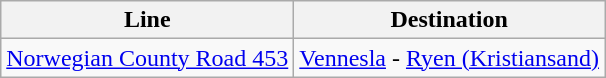<table class="wikitable sortable">
<tr>
<th>Line</th>
<th>Destination</th>
</tr>
<tr>
<td><a href='#'>Norwegian County Road 453</a></td>
<td><a href='#'>Vennesla</a> - <a href='#'>Ryen (Kristiansand)</a></td>
</tr>
</table>
